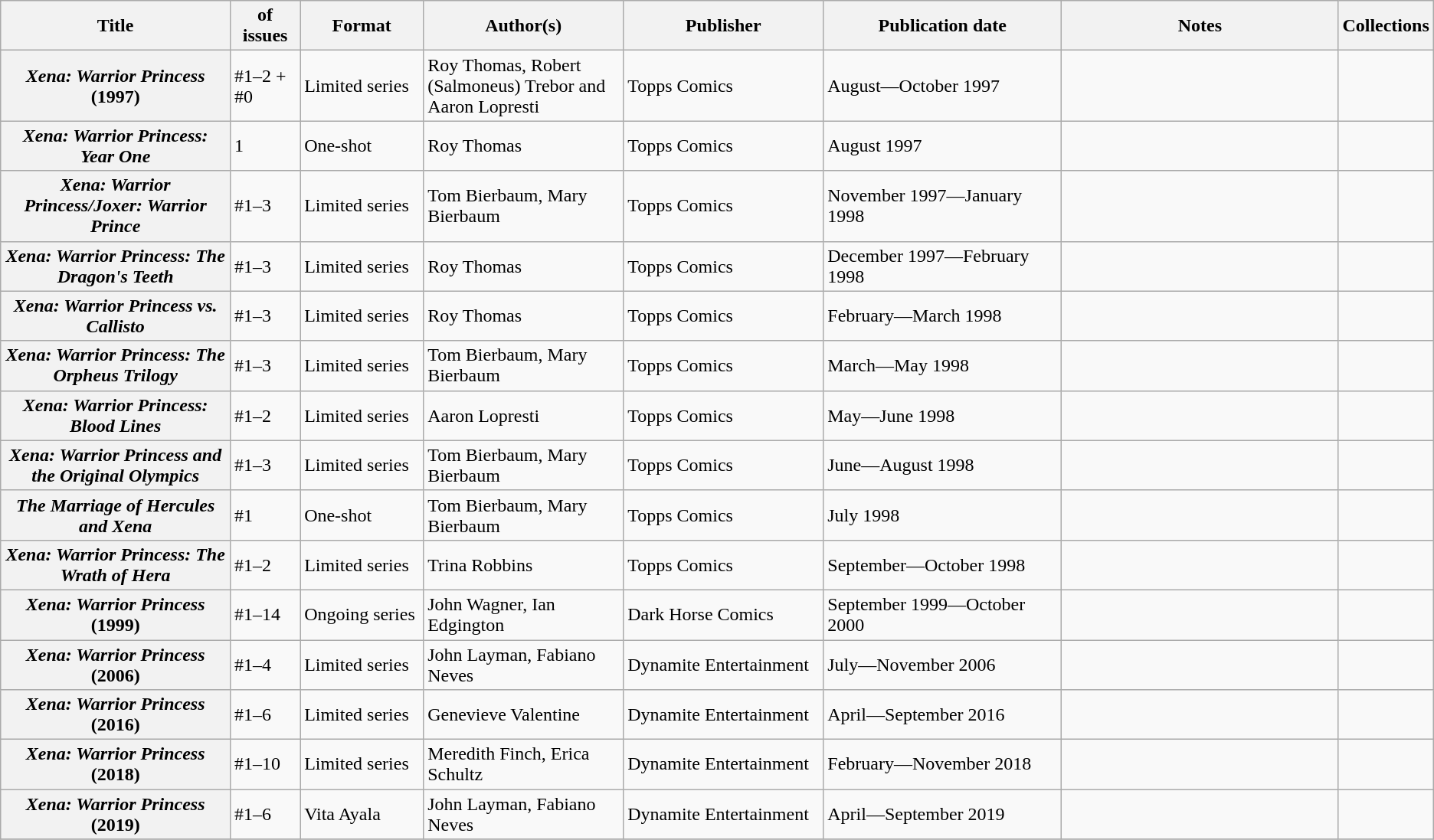<table class="wikitable">
<tr>
<th>Title</th>
<th style="width:40pt"> of issues</th>
<th style="width:75pt">Format</th>
<th style="width:125pt">Author(s)</th>
<th style="width:125pt">Publisher</th>
<th style="width:150pt">Publication date</th>
<th style="width:175pt">Notes</th>
<th>Collections</th>
</tr>
<tr>
<th><em>Xena: Warrior Princess</em> (1997)</th>
<td>#1–2 + #0</td>
<td>Limited series</td>
<td>Roy Thomas, Robert (Salmoneus) Trebor and Aaron Lopresti</td>
<td>Topps Comics</td>
<td>August—October 1997</td>
<td></td>
<td></td>
</tr>
<tr>
<th><em>Xena: Warrior Princess: Year One</em></th>
<td>1</td>
<td>One-shot</td>
<td>Roy Thomas</td>
<td>Topps Comics</td>
<td>August 1997</td>
<td></td>
<td></td>
</tr>
<tr>
<th><em>Xena: Warrior Princess/Joxer: Warrior Prince</em></th>
<td>#1–3</td>
<td>Limited series</td>
<td>Tom Bierbaum, Mary Bierbaum</td>
<td>Topps Comics</td>
<td>November 1997—January 1998</td>
<td></td>
<td></td>
</tr>
<tr>
<th><em>Xena: Warrior Princess: The Dragon's Teeth</em></th>
<td>#1–3</td>
<td>Limited series</td>
<td>Roy Thomas</td>
<td>Topps Comics</td>
<td>December 1997—February 1998</td>
<td></td>
<td></td>
</tr>
<tr>
<th><em>Xena: Warrior Princess vs. Callisto</em></th>
<td>#1–3</td>
<td>Limited series</td>
<td>Roy Thomas</td>
<td>Topps Comics</td>
<td>February—March 1998</td>
<td></td>
<td></td>
</tr>
<tr>
<th><em>Xena: Warrior Princess: The Orpheus Trilogy</em></th>
<td>#1–3</td>
<td>Limited series</td>
<td>Tom Bierbaum, Mary Bierbaum</td>
<td>Topps Comics</td>
<td>March—May 1998</td>
<td></td>
<td></td>
</tr>
<tr>
<th><em>Xena: Warrior Princess: Blood Lines</em></th>
<td>#1–2</td>
<td>Limited series</td>
<td>Aaron Lopresti</td>
<td>Topps Comics</td>
<td>May—June 1998</td>
<td></td>
<td></td>
</tr>
<tr>
<th><em>Xena: Warrior Princess and the Original Olympics</em></th>
<td>#1–3</td>
<td>Limited series</td>
<td>Tom Bierbaum, Mary Bierbaum</td>
<td>Topps Comics</td>
<td>June—August 1998</td>
<td></td>
<td></td>
</tr>
<tr>
<th><em>The Marriage of Hercules and Xena</em></th>
<td>#1</td>
<td>One-shot</td>
<td>Tom Bierbaum, Mary Bierbaum</td>
<td>Topps Comics</td>
<td>July 1998</td>
<td></td>
<td></td>
</tr>
<tr>
<th><em>Xena: Warrior Princess: The Wrath of Hera</em></th>
<td>#1–2</td>
<td>Limited series</td>
<td>Trina Robbins</td>
<td>Topps Comics</td>
<td>September—October 1998</td>
<td></td>
<td></td>
</tr>
<tr>
<th><em>Xena: Warrior Princess</em> (1999)</th>
<td>#1–14</td>
<td>Ongoing series</td>
<td>John Wagner, Ian Edgington</td>
<td>Dark Horse Comics</td>
<td>September 1999—October 2000</td>
<td></td>
<td></td>
</tr>
<tr>
<th><em>Xena: Warrior Princess</em> (2006)</th>
<td>#1–4</td>
<td>Limited series</td>
<td>John Layman, Fabiano Neves</td>
<td>Dynamite Entertainment</td>
<td>July—November 2006</td>
<td></td>
<td></td>
</tr>
<tr>
<th><em>Xena: Warrior Princess</em> (2016)</th>
<td>#1–6</td>
<td>Limited series</td>
<td>Genevieve Valentine</td>
<td>Dynamite Entertainment</td>
<td>April—September 2016</td>
<td></td>
<td></td>
</tr>
<tr>
<th><em>Xena: Warrior Princess</em> (2018)</th>
<td>#1–10</td>
<td>Limited series</td>
<td>Meredith Finch, Erica Schultz</td>
<td>Dynamite Entertainment</td>
<td>February—November 2018</td>
<td></td>
<td></td>
</tr>
<tr>
<th><em>Xena: Warrior Princess</em> (2019)</th>
<td>#1–6</td>
<td>Vita Ayala</td>
<td>John Layman, Fabiano Neves</td>
<td>Dynamite Entertainment</td>
<td>April—September 2019</td>
<td></td>
<td></td>
</tr>
<tr>
</tr>
</table>
